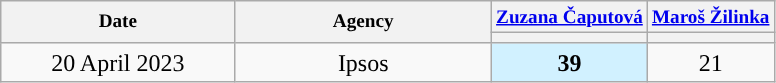<table class="wikitable" style="text-align:center;">
<tr style="font-size:80%;">
<th style="width:150px;" rowspan="2">Date</th>
<th style="width:165px;" rowspan="2">Agency</th>
<th><a href='#'>Zuzana Čaputová</a></th>
<th><a href='#'>Maroš Žilinka</a></th>
</tr>
<tr>
<th style="background:"></th>
<th style="background:"></th>
</tr>
<tr>
<td>20 April 2023</td>
<td>Ipsos</td>
<td style="background:#D1F1FF"><strong>39</strong></td>
<td>21</td>
</tr>
</table>
